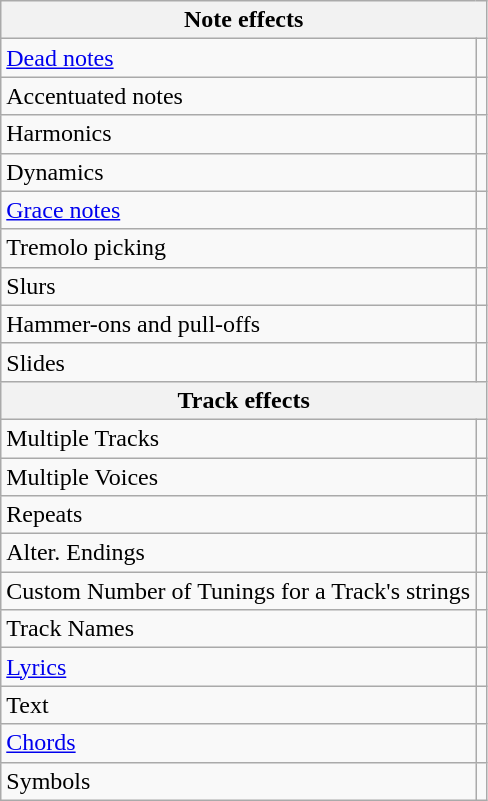<table class="wikitable">
<tr>
<th colspan="2">Note effects</th>
</tr>
<tr>
<td><a href='#'>Dead notes</a></td>
<td></td>
</tr>
<tr>
<td>Accentuated notes</td>
<td></td>
</tr>
<tr>
<td>Harmonics</td>
<td></td>
</tr>
<tr>
<td>Dynamics</td>
<td></td>
</tr>
<tr>
<td><a href='#'>Grace notes</a></td>
<td></td>
</tr>
<tr>
<td>Tremolo picking</td>
<td></td>
</tr>
<tr>
<td>Slurs</td>
<td></td>
</tr>
<tr>
<td>Hammer-ons and pull-offs</td>
<td></td>
</tr>
<tr>
<td>Slides</td>
<td></td>
</tr>
<tr>
<th colspan="2">Track effects</th>
</tr>
<tr>
<td>Multiple Tracks</td>
<td></td>
</tr>
<tr>
<td>Multiple Voices</td>
<td></td>
</tr>
<tr>
<td>Repeats</td>
<td></td>
</tr>
<tr>
<td>Alter. Endings</td>
<td></td>
</tr>
<tr>
<td>Custom Number of Tunings for a Track's strings</td>
<td></td>
</tr>
<tr>
<td>Track Names</td>
<td></td>
</tr>
<tr>
<td><a href='#'>Lyrics</a></td>
<td></td>
</tr>
<tr>
<td>Text</td>
<td></td>
</tr>
<tr>
<td><a href='#'>Chords</a></td>
<td></td>
</tr>
<tr>
<td>Symbols</td>
<td></td>
</tr>
</table>
